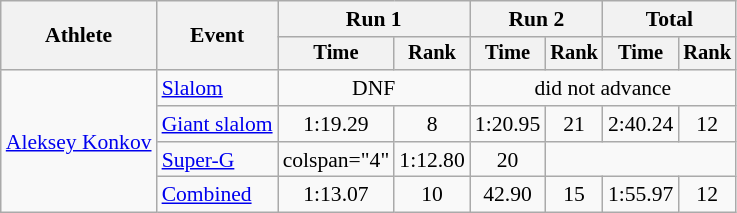<table class="wikitable" style="font-size:90%">
<tr>
<th rowspan=2>Athlete</th>
<th rowspan=2>Event</th>
<th colspan=2>Run 1</th>
<th colspan=2>Run 2</th>
<th colspan=2>Total</th>
</tr>
<tr style="font-size:95%">
<th>Time</th>
<th>Rank</th>
<th>Time</th>
<th>Rank</th>
<th>Time</th>
<th>Rank</th>
</tr>
<tr align=center>
<td align="left" rowspan="4"><a href='#'>Aleksey Konkov</a></td>
<td align="left"><a href='#'>Slalom</a></td>
<td colspan=2>DNF</td>
<td colspan=4>did not advance</td>
</tr>
<tr align=center>
<td align="left"><a href='#'>Giant slalom</a></td>
<td>1:19.29</td>
<td>8</td>
<td>1:20.95</td>
<td>21</td>
<td>2:40.24</td>
<td>12</td>
</tr>
<tr align=center>
<td align="left"><a href='#'>Super-G</a></td>
<td>colspan="4" </td>
<td>1:12.80</td>
<td>20</td>
</tr>
<tr align=center>
<td align="left"><a href='#'>Combined</a></td>
<td>1:13.07</td>
<td>10</td>
<td>42.90</td>
<td>15</td>
<td>1:55.97</td>
<td>12</td>
</tr>
</table>
